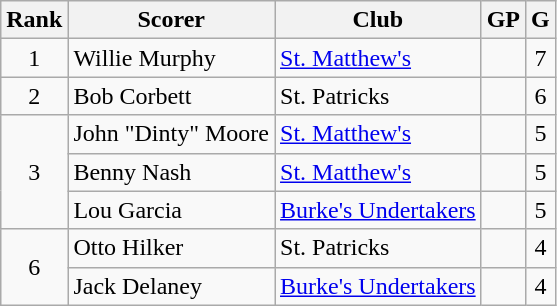<table class="wikitable">
<tr>
<th>Rank</th>
<th>Scorer</th>
<th>Club</th>
<th>GP</th>
<th>G</th>
</tr>
<tr>
<td align=center>1</td>
<td>Willie Murphy</td>
<td><a href='#'>St. Matthew's</a></td>
<td align=center></td>
<td align=center>7</td>
</tr>
<tr>
<td align=center>2</td>
<td>Bob Corbett</td>
<td>St. Patricks</td>
<td align=center></td>
<td align=center>6</td>
</tr>
<tr>
<td rowspan=3 align=center>3</td>
<td>John "Dinty" Moore</td>
<td><a href='#'>St. Matthew's</a></td>
<td align=center></td>
<td align=center>5</td>
</tr>
<tr>
<td>Benny Nash</td>
<td><a href='#'>St. Matthew's</a></td>
<td align=center></td>
<td align=center>5</td>
</tr>
<tr>
<td>Lou Garcia</td>
<td><a href='#'>Burke's Undertakers</a></td>
<td align=center></td>
<td align=center>5</td>
</tr>
<tr>
<td rowspan=3 align=center>6</td>
<td>Otto Hilker</td>
<td>St. Patricks</td>
<td align=center></td>
<td align=center>4</td>
</tr>
<tr>
<td>Jack Delaney</td>
<td><a href='#'>Burke's Undertakers</a></td>
<td align=center></td>
<td align=center>4</td>
</tr>
</table>
